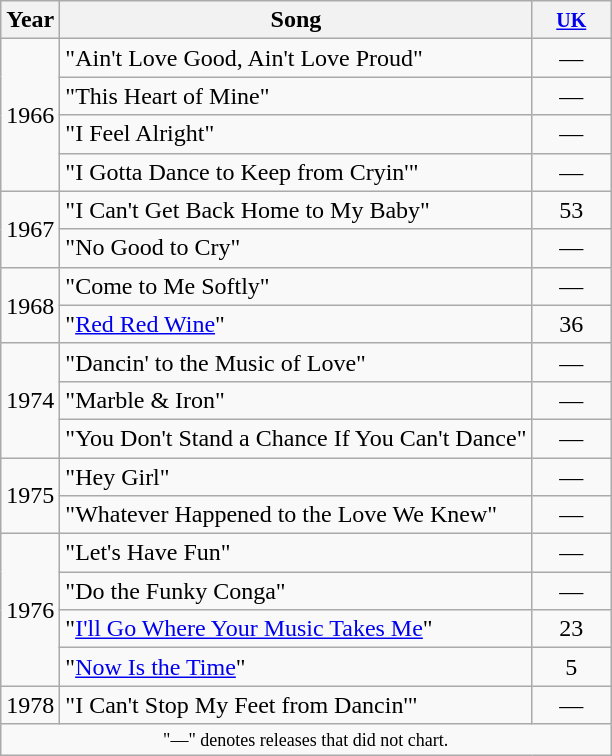<table class="wikitable">
<tr>
<th>Year</th>
<th>Song</th>
<th style="width:45px;"><small><a href='#'>UK</a></small><br></th>
</tr>
<tr>
<td rowspan="4">1966</td>
<td>"Ain't Love Good, Ain't Love Proud"</td>
<td align=center>—</td>
</tr>
<tr>
<td>"This Heart of Mine"</td>
<td align=center>—</td>
</tr>
<tr>
<td>"I Feel Alright"</td>
<td align=center>—</td>
</tr>
<tr>
<td>"I Gotta Dance to Keep from Cryin'"</td>
<td align=center>—</td>
</tr>
<tr>
<td rowspan="2">1967</td>
<td>"I Can't Get Back Home to My Baby"</td>
<td align=center>53</td>
</tr>
<tr>
<td>"No Good to Cry"</td>
<td align=center>—</td>
</tr>
<tr>
<td rowspan="2">1968</td>
<td>"Come to Me Softly"</td>
<td align=center>—</td>
</tr>
<tr>
<td>"<a href='#'>Red Red Wine</a>"</td>
<td align=center>36</td>
</tr>
<tr>
<td rowspan="3">1974</td>
<td>"Dancin' to the Music of Love"</td>
<td align=center>—</td>
</tr>
<tr>
<td>"Marble & Iron"</td>
<td align=center>—</td>
</tr>
<tr>
<td>"You Don't Stand a Chance If You Can't Dance"</td>
<td align=center>—</td>
</tr>
<tr>
<td rowspan="2">1975</td>
<td>"Hey Girl"</td>
<td align=center>—</td>
</tr>
<tr>
<td>"Whatever Happened to the Love We Knew"</td>
<td align=center>—</td>
</tr>
<tr>
<td rowspan="4">1976</td>
<td>"Let's Have Fun"</td>
<td align=center>—</td>
</tr>
<tr>
<td>"Do the Funky Conga"</td>
<td align=center>—</td>
</tr>
<tr>
<td>"<a href='#'>I'll Go Where Your Music Takes Me</a>"</td>
<td align=center>23</td>
</tr>
<tr>
<td>"<a href='#'>Now Is the Time</a>"</td>
<td align=center>5</td>
</tr>
<tr>
<td rowspan="1">1978</td>
<td>"I Can't Stop My Feet from Dancin'"</td>
<td align=center>—</td>
</tr>
<tr>
<td colspan="7" style="text-align:center; font-size:9pt;">"—" denotes releases that did not chart.</td>
</tr>
</table>
